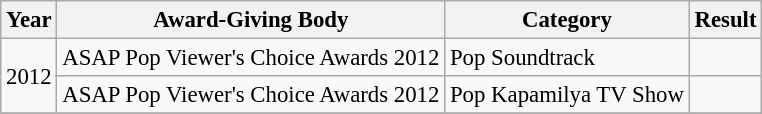<table class="wikitable" style="font-size: 95%;">
<tr>
<th>Year</th>
<th>Award-Giving Body</th>
<th>Category</th>
<th>Result</th>
</tr>
<tr>
<td rowspan=2>2012</td>
<td>ASAP Pop Viewer's Choice Awards 2012</td>
<td>Pop Soundtrack</td>
<td></td>
</tr>
<tr>
<td>ASAP Pop Viewer's Choice Awards 2012</td>
<td>Pop Kapamilya TV Show</td>
<td></td>
</tr>
<tr>
</tr>
</table>
